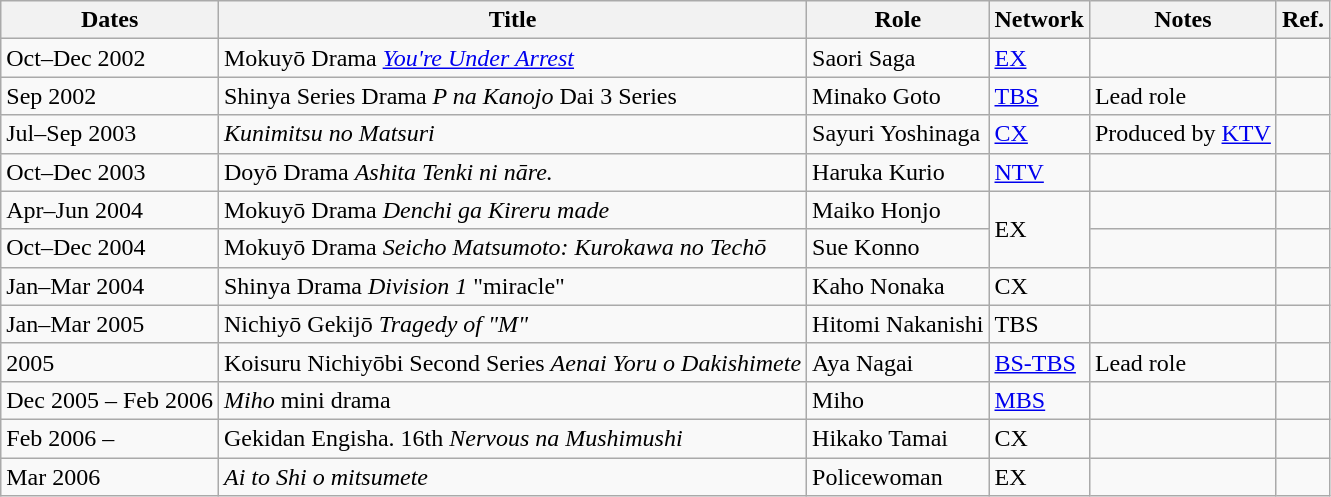<table class="wikitable">
<tr>
<th>Dates</th>
<th>Title</th>
<th>Role</th>
<th>Network</th>
<th>Notes</th>
<th>Ref.</th>
</tr>
<tr>
<td>Oct–Dec 2002</td>
<td>Mokuyō Drama <em><a href='#'>You're Under Arrest</a></em></td>
<td>Saori Saga</td>
<td><a href='#'>EX</a></td>
<td></td>
<td></td>
</tr>
<tr>
<td>Sep 2002</td>
<td>Shinya Series Drama <em>P na Kanojo</em> Dai 3 Series</td>
<td>Minako Goto</td>
<td><a href='#'>TBS</a></td>
<td>Lead role</td>
<td></td>
</tr>
<tr>
<td>Jul–Sep 2003</td>
<td><em>Kunimitsu no Matsuri</em></td>
<td>Sayuri Yoshinaga</td>
<td><a href='#'>CX</a></td>
<td>Produced by <a href='#'>KTV</a></td>
<td></td>
</tr>
<tr>
<td>Oct–Dec 2003</td>
<td>Doyō Drama <em>Ashita Tenki ni nāre.</em></td>
<td>Haruka Kurio</td>
<td><a href='#'>NTV</a></td>
<td></td>
<td></td>
</tr>
<tr>
<td>Apr–Jun 2004</td>
<td>Mokuyō Drama <em>Denchi ga Kireru made</em></td>
<td>Maiko Honjo</td>
<td rowspan="2">EX</td>
<td></td>
<td></td>
</tr>
<tr>
<td>Oct–Dec 2004</td>
<td>Mokuyō Drama <em>Seicho Matsumoto: Kurokawa no Techō</em></td>
<td>Sue Konno</td>
<td></td>
<td></td>
</tr>
<tr>
<td>Jan–Mar 2004</td>
<td>Shinya Drama <em>Division 1</em> "miracle"</td>
<td>Kaho Nonaka</td>
<td>CX</td>
<td></td>
<td></td>
</tr>
<tr>
<td>Jan–Mar 2005</td>
<td>Nichiyō Gekijō <em>Tragedy of "M"</em></td>
<td>Hitomi Nakanishi</td>
<td>TBS</td>
<td></td>
<td></td>
</tr>
<tr>
<td>2005</td>
<td>Koisuru Nichiyōbi Second Series <em>Aenai Yoru o Dakishimete</em></td>
<td>Aya Nagai</td>
<td><a href='#'>BS-TBS</a></td>
<td>Lead role</td>
<td></td>
</tr>
<tr>
<td>Dec 2005 – Feb 2006</td>
<td><em>Miho</em> mini drama</td>
<td>Miho</td>
<td><a href='#'>MBS</a></td>
<td></td>
<td></td>
</tr>
<tr>
<td>Feb 2006 –</td>
<td>Gekidan Engisha. 16th <em>Nervous na Mushimushi</em></td>
<td>Hikako Tamai</td>
<td>CX</td>
<td></td>
<td></td>
</tr>
<tr>
<td>Mar 2006</td>
<td><em>Ai to Shi o mitsumete</em></td>
<td>Policewoman</td>
<td>EX</td>
<td></td>
<td></td>
</tr>
</table>
